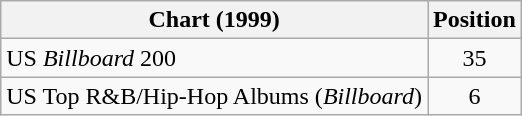<table class="wikitable sortable">
<tr>
<th>Chart (1999)</th>
<th>Position</th>
</tr>
<tr>
<td>US <em>Billboard</em> 200</td>
<td style="text-align:center">35</td>
</tr>
<tr>
<td>US Top R&B/Hip-Hop Albums (<em>Billboard</em>)</td>
<td style="text-align:center">6</td>
</tr>
</table>
